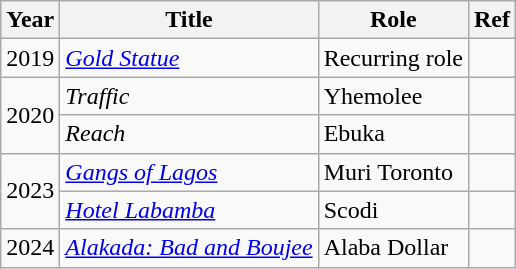<table class="wikitable sortable">
<tr>
<th scope="col">Year</th>
<th scope="col">Title</th>
<th scope="col">Role</th>
<th scope="col" class="unsortable">Ref</th>
</tr>
<tr>
<td>2019</td>
<td><em><a href='#'>Gold Statue</a></em></td>
<td>Recurring role</td>
<td></td>
</tr>
<tr>
<td rowspan="2">2020</td>
<td><em>Traffic</em></td>
<td>Yhemolee</td>
<td></td>
</tr>
<tr>
<td><em>Reach</em></td>
<td>Ebuka</td>
<td></td>
</tr>
<tr>
<td rowspan="2">2023</td>
<td><em><a href='#'>Gangs of Lagos</a></em></td>
<td>Muri Toronto</td>
<td></td>
</tr>
<tr>
<td><em><a href='#'>Hotel Labamba</a></em></td>
<td>Scodi</td>
<td></td>
</tr>
<tr>
<td>2024</td>
<td><em><a href='#'>Alakada: Bad and Boujee</a></em></td>
<td>Alaba Dollar</td>
<td></td>
</tr>
</table>
